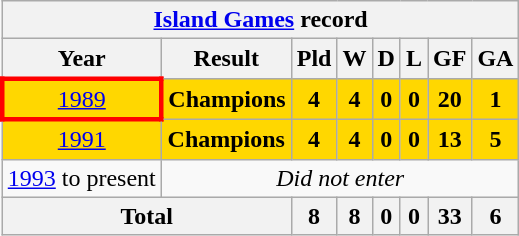<table class="wikitable" style="text-align: center">
<tr>
<th colspan=8><a href='#'>Island Games</a> record</th>
</tr>
<tr>
<th>Year</th>
<th>Result</th>
<th>Pld</th>
<th>W</th>
<th>D</th>
<th>L</th>
<th>GF</th>
<th>GA</th>
</tr>
<tr bgcolor=gold>
<td style="border: 3px solid red"> <a href='#'>1989</a></td>
<td><strong>Champions</strong></td>
<td><strong>4</strong></td>
<td><strong>4</strong></td>
<td><strong>0</strong></td>
<td><strong>0</strong></td>
<td><strong>20</strong></td>
<td><strong>1</strong></td>
</tr>
<tr bgcolor=gold>
<td> <a href='#'>1991</a></td>
<td><strong>Champions</strong></td>
<td><strong>4</strong></td>
<td><strong>4</strong></td>
<td><strong>0</strong></td>
<td><strong>0</strong></td>
<td><strong>13</strong></td>
<td><strong>5</strong></td>
</tr>
<tr>
<td> <a href='#'>1993</a> to present</td>
<td colspan=8><em>Did not enter</em></td>
</tr>
<tr>
<th colspan=2>Total</th>
<th>8</th>
<th>8</th>
<th>0</th>
<th>0</th>
<th>33</th>
<th>6</th>
</tr>
</table>
